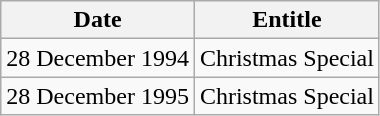<table class="wikitable" style="text-align:center">
<tr>
<th>Date</th>
<th>Entitle</th>
</tr>
<tr>
<td>28 December 1994</td>
<td>Christmas Special</td>
</tr>
<tr>
<td>28 December 1995</td>
<td>Christmas Special</td>
</tr>
</table>
